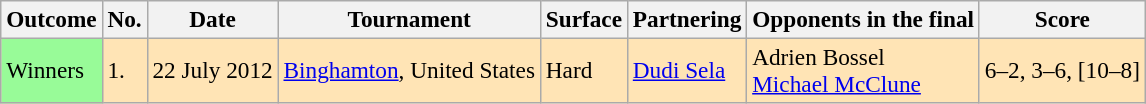<table class=wikitable style=font-size:97%>
<tr>
<th>Outcome</th>
<th>No.</th>
<th>Date</th>
<th>Tournament</th>
<th>Surface</th>
<th>Partnering</th>
<th>Opponents in the final</th>
<th>Score</th>
</tr>
<tr bgcolor="moccasin">
<td style="background:#98FB98">Winners</td>
<td>1.</td>
<td>22 July 2012</td>
<td> <a href='#'>Binghamton</a>, United States</td>
<td>Hard</td>
<td> <a href='#'>Dudi Sela</a></td>
<td> Adrien Bossel<br> <a href='#'>Michael McClune</a></td>
<td>6–2, 3–6, [10–8]</td>
</tr>
</table>
